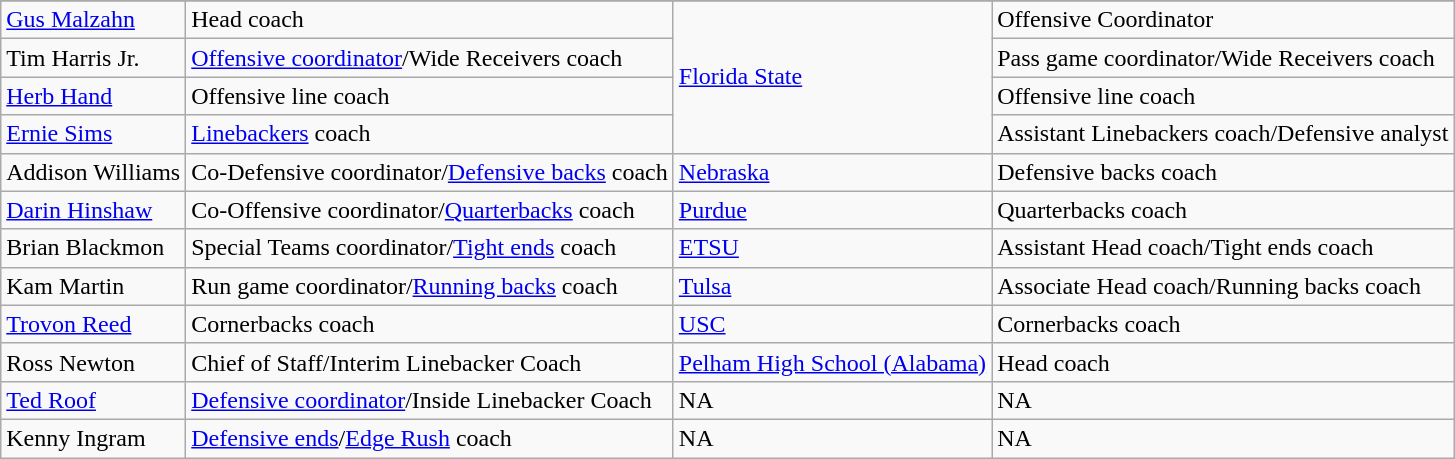<table class="wikitable">
<tr>
</tr>
<tr>
<td><a href='#'>Gus Malzahn</a></td>
<td>Head coach</td>
<td rowspan=4><a href='#'>Florida State</a></td>
<td>Offensive Coordinator</td>
</tr>
<tr>
<td>Tim Harris Jr.</td>
<td><a href='#'>Offensive coordinator</a>/Wide Receivers coach</td>
<td>Pass game coordinator/Wide Receivers coach</td>
</tr>
<tr>
<td><a href='#'>Herb Hand</a></td>
<td>Offensive line coach</td>
<td>Offensive line coach</td>
</tr>
<tr>
<td><a href='#'>Ernie Sims</a></td>
<td><a href='#'>Linebackers</a> coach</td>
<td>Assistant Linebackers coach/Defensive analyst</td>
</tr>
<tr>
<td>Addison Williams</td>
<td>Co-Defensive coordinator/<a href='#'>Defensive backs</a> coach</td>
<td><a href='#'>Nebraska</a></td>
<td>Defensive backs coach</td>
</tr>
<tr>
<td><a href='#'>Darin Hinshaw</a></td>
<td>Co-Offensive coordinator/<a href='#'>Quarterbacks</a> coach</td>
<td><a href='#'>Purdue</a></td>
<td>Quarterbacks coach</td>
</tr>
<tr>
<td>Brian Blackmon</td>
<td>Special Teams coordinator/<a href='#'>Tight ends</a> coach</td>
<td><a href='#'>ETSU</a></td>
<td>Assistant Head coach/Tight ends coach</td>
</tr>
<tr>
<td>Kam Martin</td>
<td>Run game coordinator/<a href='#'>Running backs</a> coach</td>
<td><a href='#'>Tulsa</a></td>
<td>Associate Head coach/Running backs coach</td>
</tr>
<tr>
<td><a href='#'>Trovon Reed</a></td>
<td>Cornerbacks coach</td>
<td><a href='#'>USC</a></td>
<td>Cornerbacks coach</td>
</tr>
<tr>
<td>Ross Newton</td>
<td>Chief of Staff/Interim Linebacker Coach</td>
<td><a href='#'>Pelham High School (Alabama)</a></td>
<td>Head coach</td>
</tr>
<tr>
<td><a href='#'>Ted Roof</a></td>
<td><a href='#'>Defensive coordinator</a>/Inside Linebacker Coach</td>
<td>NA</td>
<td>NA</td>
</tr>
<tr>
<td>Kenny Ingram</td>
<td><a href='#'>Defensive ends</a>/<a href='#'>Edge Rush</a> coach</td>
<td>NA</td>
<td>NA</td>
</tr>
</table>
